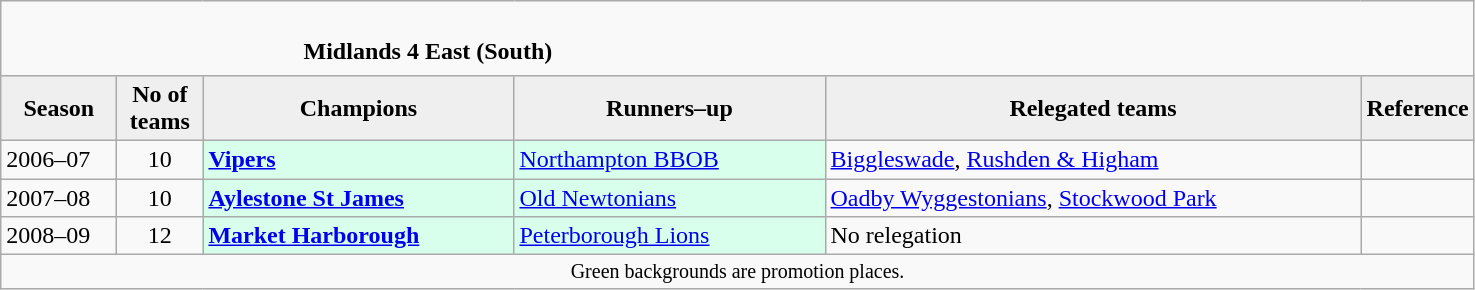<table class="wikitable" style="text-align: left;">
<tr>
<td colspan="11" cellpadding="0" cellspacing="0"><br><table border="0" style="width:100%;" cellpadding="0" cellspacing="0">
<tr>
<td style="width:20%; border:0;"></td>
<td style="border:0;"><strong>Midlands 4 East (South)</strong></td>
<td style="width:20%; border:0;"></td>
</tr>
</table>
</td>
</tr>
<tr>
<th style="background:#efefef; width:70px;">Season</th>
<th style="background:#efefef; width:50px;">No of teams</th>
<th style="background:#efefef; width:200px;">Champions</th>
<th style="background:#efefef; width:200px;">Runners–up</th>
<th style="background:#efefef; width:350px;">Relegated teams</th>
<th style="background:#efefef; width:50px;">Reference</th>
</tr>
<tr align=left>
<td>2006–07</td>
<td style="text-align: center;">10</td>
<td style="background:#d8ffeb;"><strong><a href='#'>Vipers</a></strong></td>
<td style="background:#d8ffeb;"><a href='#'>Northampton BBOB</a></td>
<td><a href='#'>Biggleswade</a>, <a href='#'>Rushden & Higham</a></td>
<td></td>
</tr>
<tr>
<td>2007–08</td>
<td style="text-align: center;">10</td>
<td style="background:#d8ffeb;"><strong><a href='#'>Aylestone St James</a></strong></td>
<td style="background:#d8ffeb;"><a href='#'>Old Newtonians</a></td>
<td><a href='#'>Oadby Wyggestonians</a>, <a href='#'>Stockwood Park</a></td>
<td></td>
</tr>
<tr>
<td>2008–09</td>
<td style="text-align: center;">12</td>
<td style="background:#d8ffeb;"><strong><a href='#'>Market Harborough</a></strong></td>
<td style="background:#d8ffeb;"><a href='#'>Peterborough Lions</a></td>
<td>No relegation</td>
<td></td>
</tr>
<tr>
<td colspan="15"  style="border:0; font-size:smaller; text-align:center;">Green backgrounds are promotion places.</td>
</tr>
</table>
